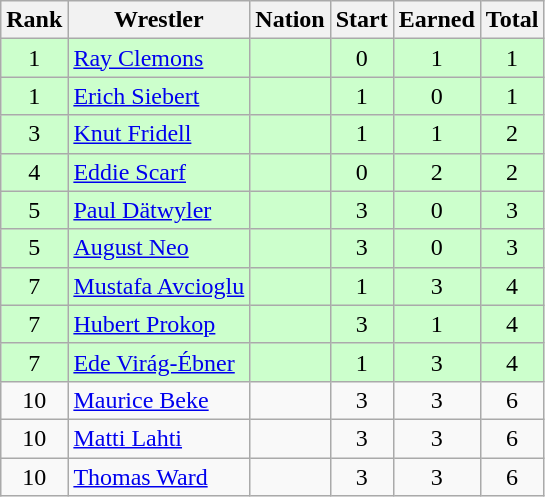<table class="wikitable sortable" style="text-align:center;">
<tr>
<th>Rank</th>
<th>Wrestler</th>
<th>Nation</th>
<th>Start</th>
<th>Earned</th>
<th>Total</th>
</tr>
<tr style="background:#cfc;">
<td>1</td>
<td align=left><a href='#'>Ray Clemons</a></td>
<td align=left></td>
<td>0</td>
<td>1</td>
<td>1</td>
</tr>
<tr style="background:#cfc;">
<td>1</td>
<td align=left><a href='#'>Erich Siebert</a></td>
<td align=left></td>
<td>1</td>
<td>0</td>
<td>1</td>
</tr>
<tr style="background:#cfc;">
<td>3</td>
<td align=left><a href='#'>Knut Fridell</a></td>
<td align=left></td>
<td>1</td>
<td>1</td>
<td>2</td>
</tr>
<tr style="background:#cfc;">
<td>4</td>
<td align=left><a href='#'>Eddie Scarf</a></td>
<td align=left></td>
<td>0</td>
<td>2</td>
<td>2</td>
</tr>
<tr style="background:#cfc;">
<td>5</td>
<td align=left><a href='#'>Paul Dätwyler</a></td>
<td align=left></td>
<td>3</td>
<td>0</td>
<td>3</td>
</tr>
<tr style="background:#cfc;">
<td>5</td>
<td align=left><a href='#'>August Neo</a></td>
<td align=left></td>
<td>3</td>
<td>0</td>
<td>3</td>
</tr>
<tr style="background:#cfc;">
<td>7</td>
<td align=left><a href='#'>Mustafa Avcioglu</a></td>
<td align=left></td>
<td>1</td>
<td>3</td>
<td>4</td>
</tr>
<tr style="background:#cfc;">
<td>7</td>
<td align=left><a href='#'>Hubert Prokop</a></td>
<td align=left></td>
<td>3</td>
<td>1</td>
<td>4</td>
</tr>
<tr style="background:#cfc;">
<td>7</td>
<td align=left><a href='#'>Ede Virág-Ébner</a></td>
<td align=left></td>
<td>1</td>
<td>3</td>
<td>4</td>
</tr>
<tr>
<td>10</td>
<td align=left><a href='#'>Maurice Beke</a></td>
<td align=left></td>
<td>3</td>
<td>3</td>
<td>6</td>
</tr>
<tr>
<td>10</td>
<td align=left><a href='#'>Matti Lahti</a></td>
<td align=left></td>
<td>3</td>
<td>3</td>
<td>6</td>
</tr>
<tr>
<td>10</td>
<td align=left><a href='#'>Thomas Ward</a></td>
<td align=left></td>
<td>3</td>
<td>3</td>
<td>6</td>
</tr>
</table>
